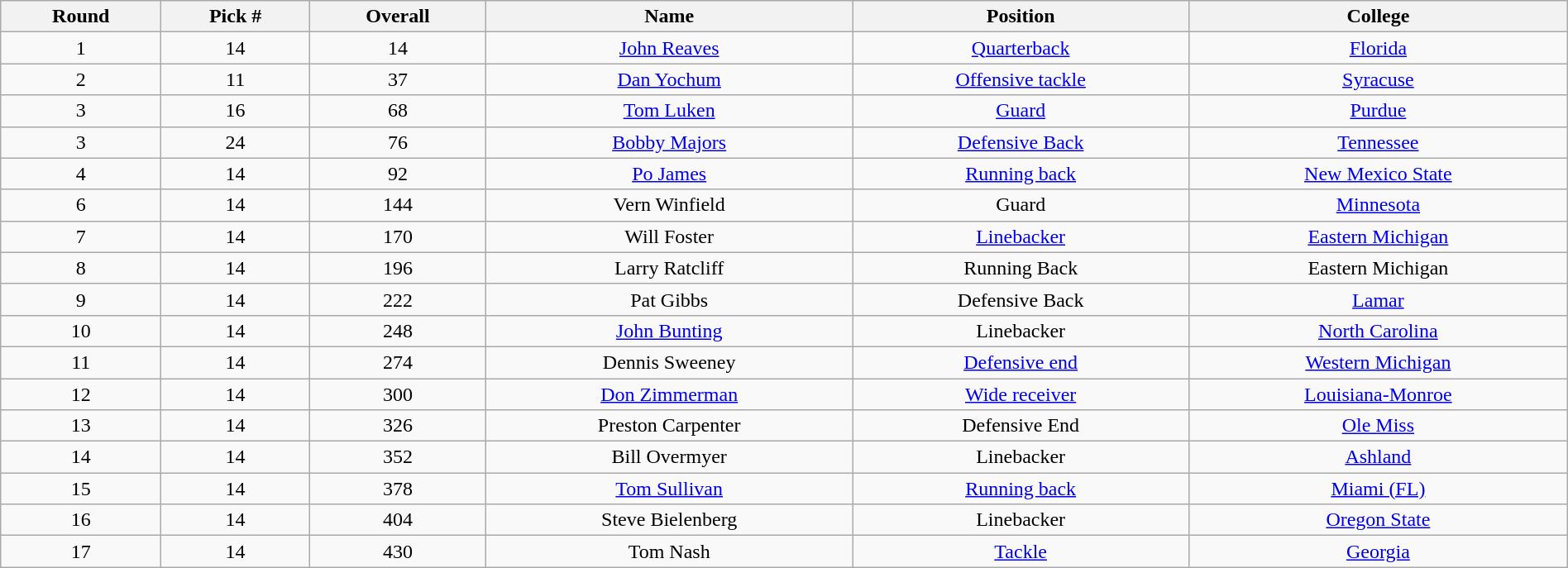<table class="wikitable sortable sortable" style="width: 100%; text-align:center">
<tr>
<th>Round</th>
<th>Pick #</th>
<th>Overall</th>
<th>Name</th>
<th>Position</th>
<th>College</th>
</tr>
<tr>
<td>1</td>
<td>14</td>
<td>14</td>
<td><a href='#'>John Reaves</a></td>
<td><a href='#'>Quarterback</a></td>
<td><a href='#'>Florida</a></td>
</tr>
<tr>
<td>2</td>
<td>11</td>
<td>37</td>
<td><a href='#'>Dan Yochum</a></td>
<td><a href='#'>Offensive tackle</a></td>
<td><a href='#'>Syracuse</a></td>
</tr>
<tr>
<td>3</td>
<td>16</td>
<td>68</td>
<td><a href='#'>Tom Luken</a></td>
<td><a href='#'>Guard</a></td>
<td><a href='#'>Purdue</a></td>
</tr>
<tr>
<td>3</td>
<td>24</td>
<td>76</td>
<td><a href='#'>Bobby Majors</a></td>
<td><a href='#'>Defensive Back</a></td>
<td><a href='#'>Tennessee</a></td>
</tr>
<tr>
<td>4</td>
<td>14</td>
<td>92</td>
<td><a href='#'>Po James</a></td>
<td><a href='#'>Running back</a></td>
<td><a href='#'>New Mexico State</a></td>
</tr>
<tr>
<td>6</td>
<td>14</td>
<td>144</td>
<td>Vern Winfield</td>
<td>Guard</td>
<td><a href='#'>Minnesota</a></td>
</tr>
<tr>
<td>7</td>
<td>14</td>
<td>170</td>
<td>Will Foster</td>
<td><a href='#'>Linebacker</a></td>
<td><a href='#'>Eastern Michigan</a></td>
</tr>
<tr>
<td>8</td>
<td>14</td>
<td>196</td>
<td>Larry Ratcliff</td>
<td>Running Back</td>
<td>Eastern Michigan</td>
</tr>
<tr>
<td>9</td>
<td>14</td>
<td>222</td>
<td>Pat Gibbs</td>
<td>Defensive Back</td>
<td><a href='#'>Lamar</a></td>
</tr>
<tr>
<td>10</td>
<td>14</td>
<td>248</td>
<td><a href='#'>John Bunting</a></td>
<td>Linebacker</td>
<td><a href='#'>North Carolina</a></td>
</tr>
<tr>
<td>11</td>
<td>14</td>
<td>274</td>
<td>Dennis Sweeney</td>
<td><a href='#'>Defensive end</a></td>
<td><a href='#'>Western Michigan</a></td>
</tr>
<tr>
<td>12</td>
<td>14</td>
<td>300</td>
<td><a href='#'>Don Zimmerman</a></td>
<td><a href='#'>Wide receiver</a></td>
<td><a href='#'>Louisiana-Monroe</a></td>
</tr>
<tr>
<td>13</td>
<td>14</td>
<td>326</td>
<td>Preston Carpenter</td>
<td>Defensive End</td>
<td><a href='#'>Ole Miss</a></td>
</tr>
<tr>
<td>14</td>
<td>14</td>
<td>352</td>
<td>Bill Overmyer</td>
<td>Linebacker</td>
<td><a href='#'>Ashland</a></td>
</tr>
<tr>
<td>15</td>
<td>14</td>
<td>378</td>
<td><a href='#'>Tom Sullivan</a></td>
<td><a href='#'>Running back</a></td>
<td><a href='#'>Miami (FL)</a></td>
</tr>
<tr>
<td>16</td>
<td>14</td>
<td>404</td>
<td>Steve Bielenberg</td>
<td>Linebacker</td>
<td><a href='#'>Oregon State</a></td>
</tr>
<tr>
<td>17</td>
<td>14</td>
<td>430</td>
<td>Tom Nash</td>
<td><a href='#'>Tackle</a></td>
<td><a href='#'>Georgia</a></td>
</tr>
</table>
